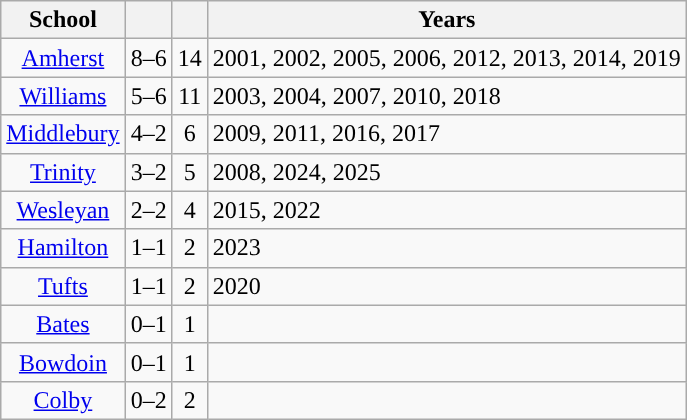<table class="wikitable sortable" style="text-align:center;">
<tr>
<th>School</th>
<th></th>
<th></th>
<th>Years</th>
</tr>
<tr>
<td><a href='#'>Amherst</a></td>
<td>8–6</td>
<td>14</td>
<td align=left>2001, 2002, 2005, 2006, 2012, 2013, 2014, 2019</td>
</tr>
<tr>
<td><a href='#'>Williams</a></td>
<td>5–6</td>
<td>11</td>
<td align=left>2003, 2004, 2007, 2010, 2018</td>
</tr>
<tr>
<td><a href='#'>Middlebury</a></td>
<td>4–2</td>
<td>6</td>
<td align=left>2009, 2011, 2016, 2017</td>
</tr>
<tr>
<td><a href='#'>Trinity</a></td>
<td>3–2</td>
<td>5</td>
<td align=left>2008, 2024, 2025</td>
</tr>
<tr>
<td><a href='#'>Wesleyan</a></td>
<td>2–2</td>
<td>4</td>
<td align=left>2015, 2022</td>
</tr>
<tr>
<td><a href='#'>Hamilton</a></td>
<td>1–1</td>
<td>2</td>
<td align=left>2023</td>
</tr>
<tr>
<td><a href='#'>Tufts</a></td>
<td>1–1</td>
<td>2</td>
<td align=left>2020</td>
</tr>
<tr>
<td><a href='#'>Bates</a></td>
<td>0–1</td>
<td>1</td>
<td align=left></td>
</tr>
<tr>
<td><a href='#'>Bowdoin</a></td>
<td>0–1</td>
<td>1</td>
<td align=left></td>
</tr>
<tr>
<td><a href='#'>Colby</a></td>
<td>0–2</td>
<td>2</td>
<td align=left></td>
</tr>
</table>
